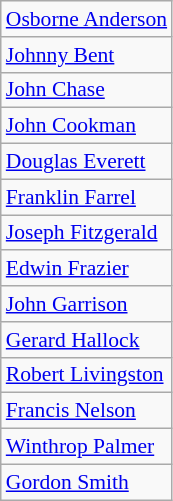<table class=wikitable style=font-size:90%>
<tr>
<td><a href='#'>Osborne Anderson</a></td>
</tr>
<tr>
<td><a href='#'>Johnny Bent</a></td>
</tr>
<tr>
<td><a href='#'>John Chase</a></td>
</tr>
<tr>
<td><a href='#'>John Cookman</a></td>
</tr>
<tr>
<td><a href='#'>Douglas Everett</a></td>
</tr>
<tr>
<td><a href='#'>Franklin Farrel</a></td>
</tr>
<tr>
<td><a href='#'>Joseph Fitzgerald</a></td>
</tr>
<tr>
<td><a href='#'>Edwin Frazier</a></td>
</tr>
<tr>
<td><a href='#'>John Garrison</a></td>
</tr>
<tr>
<td><a href='#'>Gerard Hallock</a></td>
</tr>
<tr>
<td><a href='#'>Robert Livingston</a></td>
</tr>
<tr>
<td><a href='#'>Francis Nelson</a></td>
</tr>
<tr>
<td><a href='#'>Winthrop Palmer</a></td>
</tr>
<tr>
<td><a href='#'>Gordon Smith</a></td>
</tr>
</table>
